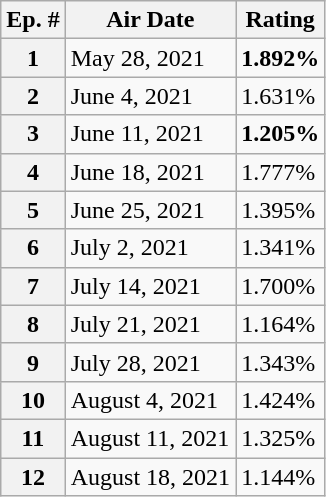<table class="wikitable">
<tr>
<th>Ep. #</th>
<th>Air Date</th>
<th>Rating</th>
</tr>
<tr>
<th>1</th>
<td>May 28, 2021</td>
<td><span><strong>1.892%</strong></span></td>
</tr>
<tr>
<th>2</th>
<td>June 4, 2021</td>
<td>1.631%</td>
</tr>
<tr>
<th>3</th>
<td>June 11, 2021</td>
<td><span><strong>1.205%</strong></span></td>
</tr>
<tr>
<th>4</th>
<td>June 18, 2021</td>
<td>1.777%</td>
</tr>
<tr>
<th>5</th>
<td>June 25, 2021</td>
<td>1.395%</td>
</tr>
<tr>
<th>6</th>
<td>July 2, 2021</td>
<td>1.341%</td>
</tr>
<tr>
<th>7</th>
<td>July 14, 2021</td>
<td>1.700%</td>
</tr>
<tr>
<th>8</th>
<td>July 21, 2021</td>
<td>1.164%</td>
</tr>
<tr>
<th>9</th>
<td>July 28, 2021</td>
<td>1.343%</td>
</tr>
<tr>
<th>10</th>
<td>August 4, 2021</td>
<td>1.424%</td>
</tr>
<tr>
<th>11</th>
<td>August 11, 2021</td>
<td>1.325%</td>
</tr>
<tr>
<th>12</th>
<td>August 18, 2021</td>
<td>1.144%</td>
</tr>
</table>
